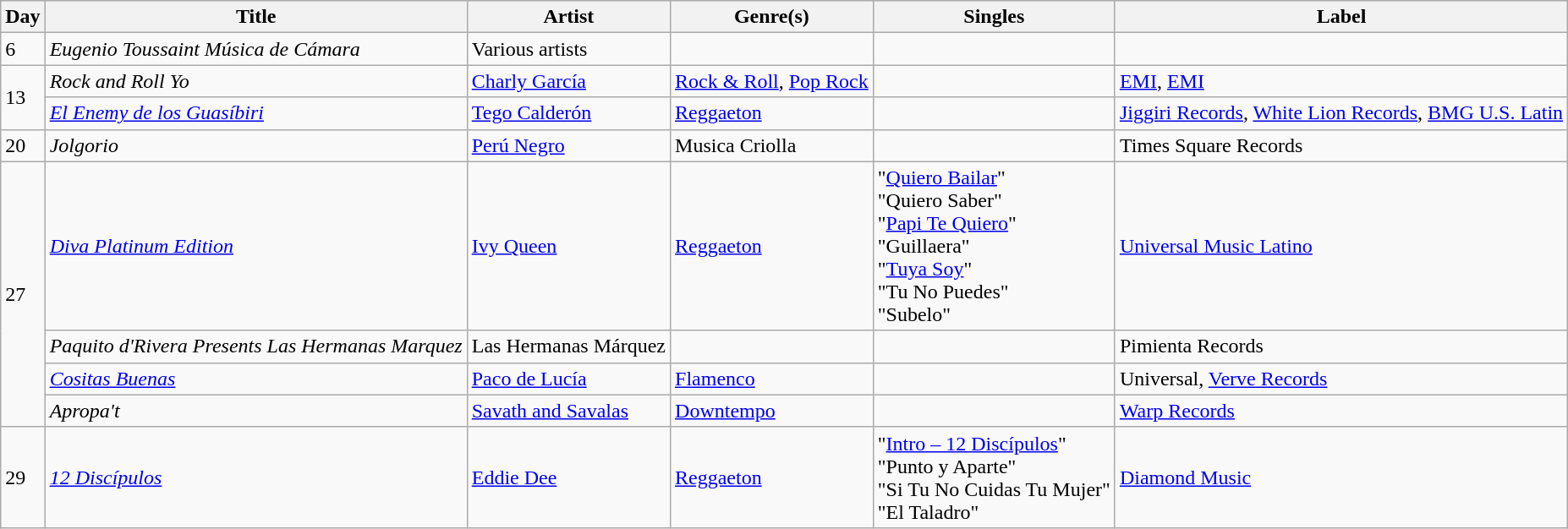<table class="wikitable sortable" style="text-align: left;">
<tr>
<th>Day</th>
<th>Title</th>
<th>Artist</th>
<th>Genre(s)</th>
<th>Singles</th>
<th>Label</th>
</tr>
<tr>
<td>6</td>
<td><em>Eugenio Toussaint Música de Cámara</em></td>
<td>Various artists</td>
<td></td>
<td></td>
<td></td>
</tr>
<tr>
<td rowspan="2">13</td>
<td><em>Rock and Roll Yo</em></td>
<td><a href='#'>Charly García</a></td>
<td><a href='#'>Rock & Roll</a>, <a href='#'>Pop Rock</a></td>
<td></td>
<td><a href='#'>EMI</a>, <a href='#'>EMI</a></td>
</tr>
<tr>
<td><em><a href='#'>El Enemy de los Guasíbiri</a></em></td>
<td><a href='#'>Tego Calderón</a></td>
<td><a href='#'>Reggaeton</a></td>
<td></td>
<td><a href='#'>Jiggiri Records</a>, <a href='#'>White Lion Records</a>, <a href='#'>BMG U.S. Latin</a></td>
</tr>
<tr>
<td>20</td>
<td><em>Jolgorio</em></td>
<td><a href='#'>Perú Negro</a></td>
<td>Musica Criolla</td>
<td></td>
<td>Times Square Records</td>
</tr>
<tr>
<td rowspan="4">27</td>
<td><em><a href='#'>Diva Platinum Edition</a></em></td>
<td><a href='#'>Ivy Queen</a></td>
<td><a href='#'>Reggaeton</a></td>
<td>"<a href='#'>Quiero Bailar</a>"<br>"Quiero Saber"<br>"<a href='#'>Papi Te Quiero</a>"<br>"Guillaera"<br>"<a href='#'>Tuya Soy</a>"<br>"Tu No Puedes"<br>"Subelo"</td>
<td><a href='#'>Universal Music Latino</a></td>
</tr>
<tr>
<td><em>Paquito d'Rivera Presents Las Hermanas Marquez</em></td>
<td>Las Hermanas Márquez</td>
<td></td>
<td></td>
<td>Pimienta Records</td>
</tr>
<tr>
<td><em><a href='#'>Cositas Buenas</a></em></td>
<td><a href='#'>Paco de Lucía</a></td>
<td><a href='#'>Flamenco</a></td>
<td></td>
<td>Universal, <a href='#'>Verve Records</a></td>
</tr>
<tr>
<td><em>Apropa't</em></td>
<td><a href='#'>Savath and Savalas</a></td>
<td><a href='#'>Downtempo</a></td>
<td></td>
<td><a href='#'>Warp Records</a></td>
</tr>
<tr>
<td>29</td>
<td><em><a href='#'>12 Discípulos</a></em></td>
<td><a href='#'>Eddie Dee</a></td>
<td><a href='#'>Reggaeton</a></td>
<td>"<a href='#'>Intro – 12 Discípulos</a>"<br>"Punto y Aparte"<br>"Si Tu No Cuidas Tu Mujer"<br>"El Taladro"</td>
<td><a href='#'>Diamond Music</a></td>
</tr>
</table>
